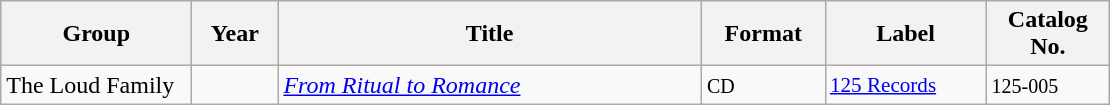<table class="wikitable">
<tr>
<th style="width:120px;">Group</th>
<th style="width:50px;">Year</th>
<th style="width:275px;">Title</th>
<th style="width:75px;">Format</th>
<th style="width:100px;">Label</th>
<th style="width:75px;">Catalog No.</th>
</tr>
<tr>
<td>The Loud Family</td>
<td></td>
<td><em><a href='#'>From Ritual to Romance</a></em></td>
<td><small>CD</small></td>
<td style="font-size:88%;"><a href='#'>125 Records</a></td>
<td><small>125-005</small></td>
</tr>
</table>
